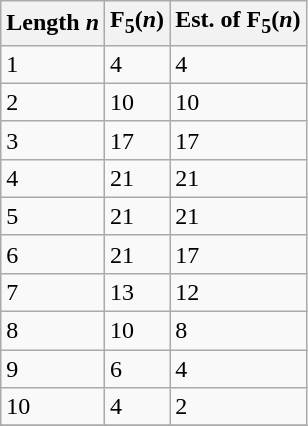<table class="wikitable">
<tr>
<th>Length <em>n</em></th>
<th>F<sub>5</sub>(<em>n</em>)</th>
<th>Est. of F<sub>5</sub>(<em>n</em>)</th>
</tr>
<tr>
<td>1</td>
<td>4</td>
<td>4</td>
</tr>
<tr>
<td>2</td>
<td>10</td>
<td>10</td>
</tr>
<tr>
<td>3</td>
<td>17</td>
<td>17</td>
</tr>
<tr>
<td>4</td>
<td>21</td>
<td>21</td>
</tr>
<tr>
<td>5</td>
<td>21</td>
<td>21</td>
</tr>
<tr>
<td>6</td>
<td>21</td>
<td>17</td>
</tr>
<tr>
<td>7</td>
<td>13</td>
<td>12</td>
</tr>
<tr>
<td>8</td>
<td>10</td>
<td>8</td>
</tr>
<tr>
<td>9</td>
<td>6</td>
<td>4</td>
</tr>
<tr>
<td>10</td>
<td>4</td>
<td>2</td>
</tr>
<tr>
</tr>
</table>
